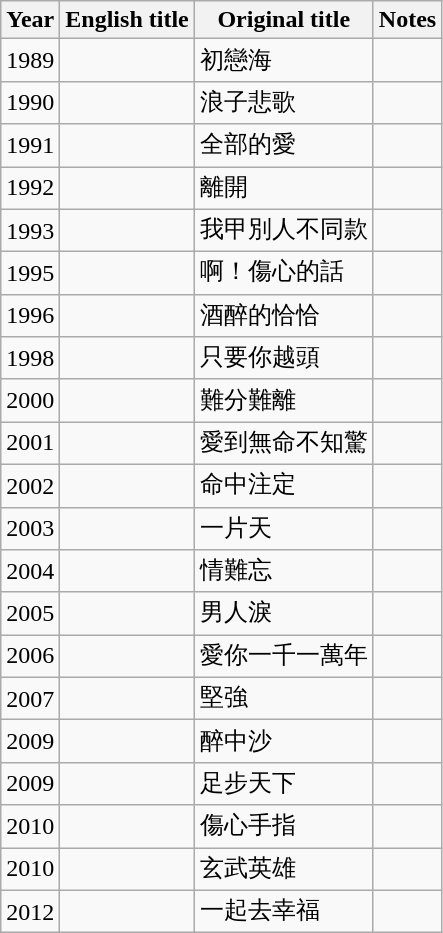<table class="wikitable sortable">
<tr>
<th>Year</th>
<th>English title</th>
<th>Original title</th>
<th class="unsortable">Notes</th>
</tr>
<tr>
<td>1989</td>
<td></td>
<td>初戀海</td>
<td></td>
</tr>
<tr>
<td>1990</td>
<td></td>
<td>浪子悲歌</td>
<td></td>
</tr>
<tr>
<td>1991</td>
<td></td>
<td>全部的愛</td>
<td></td>
</tr>
<tr>
<td>1992</td>
<td></td>
<td>離開</td>
<td></td>
</tr>
<tr>
<td>1993</td>
<td></td>
<td>我甲別人不同款</td>
<td></td>
</tr>
<tr>
<td>1995</td>
<td></td>
<td>啊！傷心的話</td>
<td></td>
</tr>
<tr>
<td>1996</td>
<td></td>
<td>酒醉的恰恰</td>
<td></td>
</tr>
<tr>
<td>1998</td>
<td></td>
<td>只要你越頭</td>
<td></td>
</tr>
<tr>
<td>2000</td>
<td></td>
<td>難分難離</td>
<td></td>
</tr>
<tr>
<td>2001</td>
<td></td>
<td>愛到無命不知驚</td>
<td></td>
</tr>
<tr>
<td>2002</td>
<td></td>
<td>命中注定</td>
<td></td>
</tr>
<tr>
<td>2003</td>
<td></td>
<td>一片天</td>
<td></td>
</tr>
<tr>
<td>2004</td>
<td></td>
<td>情難忘</td>
<td></td>
</tr>
<tr>
<td>2005</td>
<td></td>
<td>男人淚</td>
<td></td>
</tr>
<tr>
<td>2006</td>
<td></td>
<td>愛你一千一萬年</td>
<td></td>
</tr>
<tr>
<td>2007</td>
<td></td>
<td>堅強</td>
<td></td>
</tr>
<tr>
<td>2009</td>
<td></td>
<td>醉中沙</td>
<td></td>
</tr>
<tr>
<td>2009</td>
<td></td>
<td>足步天下</td>
<td></td>
</tr>
<tr>
<td>2010</td>
<td></td>
<td>傷心手指</td>
<td></td>
</tr>
<tr>
<td>2010</td>
<td></td>
<td>玄武英雄</td>
<td></td>
</tr>
<tr>
<td>2012</td>
<td></td>
<td>一起去幸福</td>
<td></td>
</tr>
</table>
